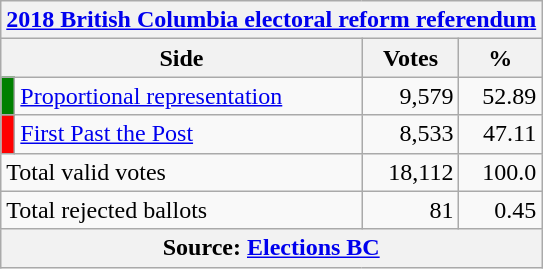<table class="wikitable">
<tr>
<th colspan=4><a href='#'>2018 British Columbia electoral reform referendum</a></th>
</tr>
<tr>
<th colspan=2>Side</th>
<th>Votes</th>
<th>%</th>
</tr>
<tr>
<td bgcolor="green"></td>
<td><a href='#'>Proportional representation</a></td>
<td align="right">9,579</td>
<td align="right">52.89</td>
</tr>
<tr>
<td bgcolor="red"></td>
<td><a href='#'>First Past the Post</a></td>
<td align="right">8,533</td>
<td align="right">47.11</td>
</tr>
<tr>
<td colspan=2>Total valid votes</td>
<td align="right">18,112</td>
<td align="right">100.0</td>
</tr>
<tr>
<td colspan="2">Total rejected ballots</td>
<td align="right">81</td>
<td align="right">0.45</td>
</tr>
<tr>
<th colspan="4">Source: <a href='#'>Elections BC</a></th>
</tr>
</table>
